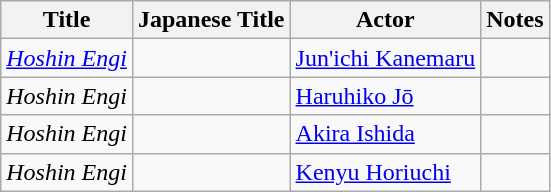<table class="wikitable">
<tr>
<th>Title</th>
<th>Japanese Title</th>
<th>Actor</th>
<th>Notes</th>
</tr>
<tr>
<td><em><a href='#'>Hoshin Engi</a></em></td>
<td></td>
<td><a href='#'>Jun'ichi Kanemaru</a></td>
<td></td>
</tr>
<tr>
<td><em>Hoshin Engi</em></td>
<td></td>
<td><a href='#'>Haruhiko Jō</a></td>
<td></td>
</tr>
<tr>
<td><em>Hoshin Engi</em></td>
<td></td>
<td><a href='#'>Akira Ishida</a></td>
<td></td>
</tr>
<tr>
<td><em>Hoshin Engi</em></td>
<td></td>
<td><a href='#'>Kenyu Horiuchi</a></td>
<td></td>
</tr>
</table>
